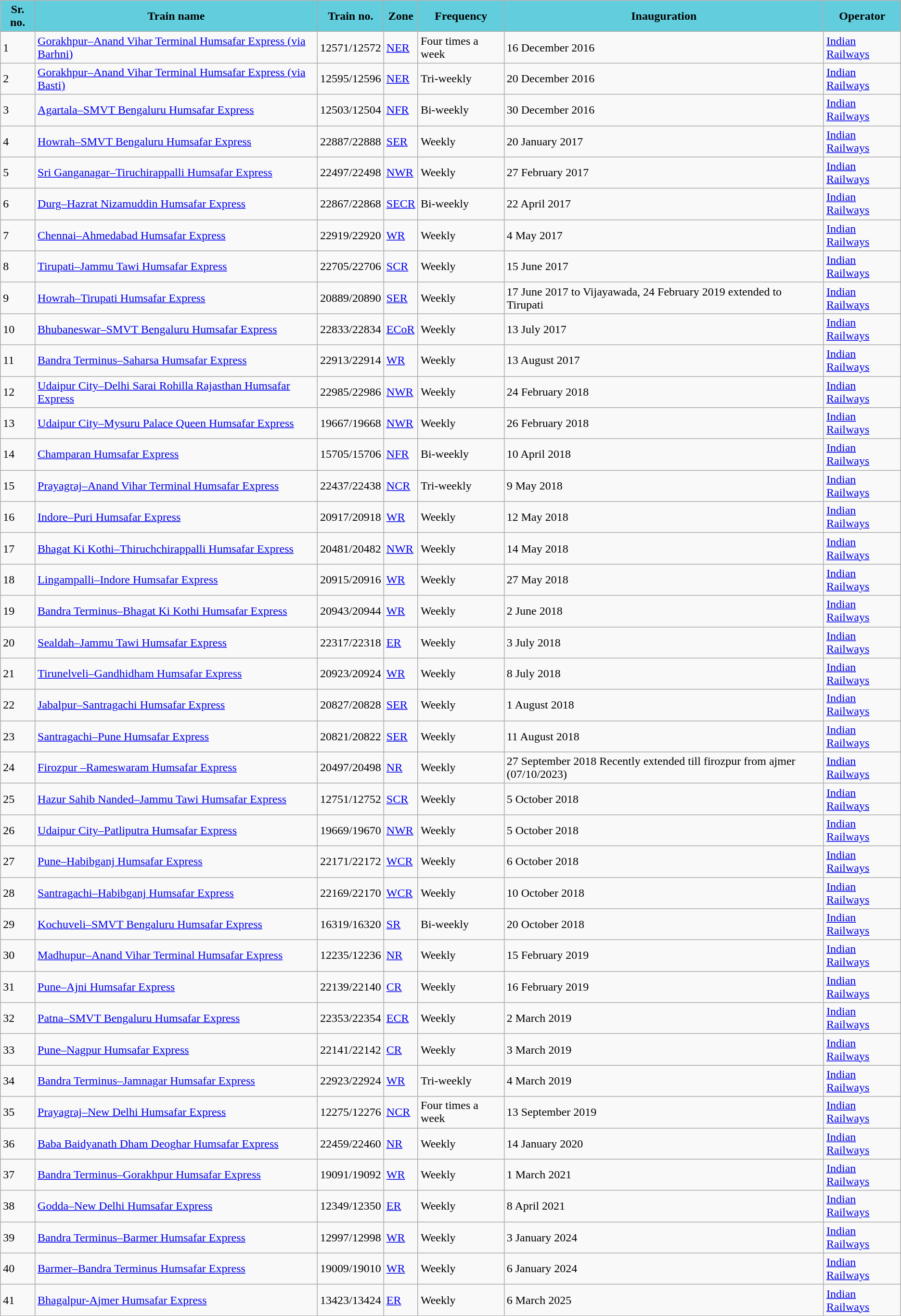<table class="wikitable sortable">
<tr>
<th style="background-color:#62CEDD;">Sr. no.</th>
<th style="background-color:#62CEDD;">Train name</th>
<th style="background-color:#62CEDD;">Train no.</th>
<th style="background-color:#62CEDD;">Zone</th>
<th style="background-color:#62CEDD;">Frequency</th>
<th style="background-color:#62CEDD;">Inauguration</th>
<th style="background-color:#62CEDD;">Operator</th>
</tr>
<tr>
<td>1</td>
<td><a href='#'>Gorakhpur–Anand Vihar Terminal Humsafar Express (via Barhni)</a></td>
<td>12571/12572</td>
<td><a href='#'>NER</a></td>
<td>Four times a week</td>
<td>16 December 2016</td>
<td><a href='#'>Indian Railways</a></td>
</tr>
<tr>
<td>2</td>
<td><a href='#'>Gorakhpur–Anand Vihar Terminal Humsafar Express (via Basti)</a></td>
<td>12595/12596</td>
<td><a href='#'>NER</a></td>
<td>Tri-weekly</td>
<td>20 December 2016</td>
<td><a href='#'>Indian Railways</a></td>
</tr>
<tr>
<td>3</td>
<td><a href='#'>Agartala–SMVT Bengaluru Humsafar Express</a></td>
<td>12503/12504</td>
<td><a href='#'>NFR</a></td>
<td>Bi-weekly</td>
<td>30 December 2016</td>
<td><a href='#'>Indian Railways</a></td>
</tr>
<tr>
<td>4</td>
<td><a href='#'>Howrah–SMVT Bengaluru Humsafar Express</a></td>
<td>22887/22888</td>
<td><a href='#'>SER</a></td>
<td>Weekly</td>
<td>20 January 2017</td>
<td><a href='#'>Indian Railways</a></td>
</tr>
<tr>
<td>5</td>
<td><a href='#'>Sri Ganganagar–Tiruchirappalli Humsafar Express</a></td>
<td>22497/22498</td>
<td><a href='#'>NWR</a></td>
<td>Weekly</td>
<td>27 February 2017</td>
<td><a href='#'>Indian Railways</a></td>
</tr>
<tr>
<td>6</td>
<td><a href='#'>Durg–Hazrat Nizamuddin Humsafar Express</a></td>
<td>22867/22868</td>
<td><a href='#'>SECR</a></td>
<td>Bi-weekly</td>
<td>22 April 2017</td>
<td><a href='#'>Indian Railways</a></td>
</tr>
<tr>
<td>7</td>
<td><a href='#'>Chennai–Ahmedabad Humsafar Express</a></td>
<td>22919/22920</td>
<td><a href='#'>WR</a></td>
<td>Weekly</td>
<td>4 May 2017</td>
<td><a href='#'>Indian Railways</a></td>
</tr>
<tr>
<td>8</td>
<td><a href='#'>Tirupati–Jammu Tawi Humsafar Express</a></td>
<td>22705/22706</td>
<td><a href='#'>SCR</a></td>
<td>Weekly</td>
<td>15 June 2017</td>
<td><a href='#'>Indian Railways</a></td>
</tr>
<tr>
<td>9</td>
<td><a href='#'>Howrah–Tirupati Humsafar Express</a></td>
<td>20889/20890</td>
<td><a href='#'>SER</a></td>
<td>Weekly</td>
<td>17 June 2017 to Vijayawada, 24 February 2019 extended to Tirupati</td>
<td><a href='#'>Indian Railways</a></td>
</tr>
<tr>
<td>10</td>
<td><a href='#'>Bhubaneswar–SMVT Bengaluru Humsafar Express</a></td>
<td>22833/22834</td>
<td><a href='#'>ECoR</a></td>
<td>Weekly</td>
<td>13 July 2017</td>
<td><a href='#'>Indian Railways</a></td>
</tr>
<tr>
<td>11</td>
<td><a href='#'>Bandra Terminus–Saharsa Humsafar Express</a></td>
<td>22913/22914</td>
<td><a href='#'>WR</a></td>
<td>Weekly</td>
<td>13 August 2017</td>
<td><a href='#'>Indian Railways</a></td>
</tr>
<tr>
<td>12</td>
<td><a href='#'>Udaipur City–Delhi Sarai Rohilla Rajasthan Humsafar Express</a></td>
<td>22985/22986</td>
<td><a href='#'>NWR</a></td>
<td>Weekly</td>
<td>24 February 2018</td>
<td><a href='#'>Indian Railways</a></td>
</tr>
<tr>
<td>13</td>
<td><a href='#'>Udaipur City–Mysuru Palace Queen Humsafar Express</a></td>
<td>19667/19668</td>
<td><a href='#'>NWR</a></td>
<td>Weekly</td>
<td>26 February 2018</td>
<td><a href='#'>Indian Railways</a></td>
</tr>
<tr>
<td>14</td>
<td><a href='#'>Champaran Humsafar Express</a></td>
<td>15705/15706</td>
<td><a href='#'>NFR</a></td>
<td>Bi-weekly</td>
<td>10 April 2018</td>
<td><a href='#'>Indian Railways</a></td>
</tr>
<tr>
<td>15</td>
<td><a href='#'>Prayagraj–Anand Vihar Terminal Humsafar Express</a></td>
<td>22437/22438</td>
<td><a href='#'>NCR</a></td>
<td>Tri-weekly</td>
<td>9 May 2018</td>
<td><a href='#'>Indian Railways</a></td>
</tr>
<tr>
<td>16</td>
<td><a href='#'>Indore–Puri Humsafar Express</a></td>
<td>20917/20918</td>
<td><a href='#'>WR</a></td>
<td>Weekly</td>
<td>12 May 2018</td>
<td><a href='#'>Indian Railways</a></td>
</tr>
<tr>
<td>17</td>
<td><a href='#'>Bhagat Ki Kothi–Thiruchchirappalli Humsafar Express</a></td>
<td>20481/20482</td>
<td><a href='#'>NWR</a></td>
<td>Weekly</td>
<td>14 May 2018</td>
<td><a href='#'>Indian Railways</a></td>
</tr>
<tr>
<td>18</td>
<td><a href='#'>Lingampalli–Indore Humsafar Express</a></td>
<td>20915/20916</td>
<td><a href='#'>WR</a></td>
<td>Weekly</td>
<td>27 May 2018</td>
<td><a href='#'>Indian Railways</a></td>
</tr>
<tr>
<td>19</td>
<td><a href='#'>Bandra Terminus–Bhagat Ki Kothi Humsafar Express</a></td>
<td>20943/20944</td>
<td><a href='#'>WR</a></td>
<td>Weekly</td>
<td>2 June 2018</td>
<td><a href='#'>Indian Railways</a></td>
</tr>
<tr>
<td>20</td>
<td><a href='#'>Sealdah–Jammu Tawi Humsafar Express</a></td>
<td>22317/22318</td>
<td><a href='#'>ER</a></td>
<td>Weekly</td>
<td>3 July 2018</td>
<td><a href='#'>Indian Railways</a></td>
</tr>
<tr>
<td>21</td>
<td><a href='#'>Tirunelveli–Gandhidham Humsafar Express</a></td>
<td>20923/20924</td>
<td><a href='#'>WR</a></td>
<td>Weekly</td>
<td>8 July 2018</td>
<td><a href='#'>Indian Railways</a></td>
</tr>
<tr>
<td>22</td>
<td><a href='#'>Jabalpur–Santragachi Humsafar Express</a></td>
<td>20827/20828</td>
<td><a href='#'>SER</a></td>
<td>Weekly</td>
<td>1 August 2018</td>
<td><a href='#'>Indian Railways</a></td>
</tr>
<tr>
<td>23</td>
<td><a href='#'>Santragachi–Pune Humsafar Express</a></td>
<td>20821/20822</td>
<td><a href='#'>SER</a></td>
<td>Weekly</td>
<td>11 August 2018</td>
<td><a href='#'>Indian Railways</a></td>
</tr>
<tr>
<td>24</td>
<td><a href='#'>Firozpur –Rameswaram Humsafar Express</a></td>
<td>20497/20498</td>
<td><a href='#'>NR</a></td>
<td>Weekly</td>
<td>27 September 2018 Recently extended till firozpur from ajmer (07/10/2023)</td>
<td><a href='#'>Indian Railways</a></td>
</tr>
<tr>
<td>25</td>
<td><a href='#'>Hazur Sahib Nanded–Jammu Tawi Humsafar Express</a></td>
<td>12751/12752</td>
<td><a href='#'>SCR</a></td>
<td>Weekly</td>
<td>5 October 2018</td>
<td><a href='#'>Indian Railways</a></td>
</tr>
<tr>
<td>26</td>
<td><a href='#'>Udaipur City–Patliputra Humsafar Express</a></td>
<td>19669/19670</td>
<td><a href='#'>NWR</a></td>
<td>Weekly</td>
<td>5 October 2018</td>
<td><a href='#'>Indian Railways</a></td>
</tr>
<tr>
<td>27</td>
<td><a href='#'>Pune–Habibganj Humsafar Express</a></td>
<td>22171/22172</td>
<td><a href='#'>WCR</a></td>
<td>Weekly</td>
<td>6 October 2018</td>
<td><a href='#'>Indian Railways</a></td>
</tr>
<tr>
<td>28</td>
<td><a href='#'>Santragachi–Habibganj Humsafar Express</a></td>
<td>22169/22170</td>
<td><a href='#'>WCR</a></td>
<td>Weekly</td>
<td>10 October 2018</td>
<td><a href='#'>Indian Railways</a></td>
</tr>
<tr>
<td>29</td>
<td><a href='#'>Kochuveli–SMVT Bengaluru Humsafar Express</a></td>
<td>16319/16320</td>
<td><a href='#'>SR</a></td>
<td>Bi-weekly</td>
<td>20 October 2018</td>
<td><a href='#'>Indian Railways</a></td>
</tr>
<tr>
<td>30</td>
<td><a href='#'>Madhupur–Anand Vihar Terminal Humsafar Express</a></td>
<td>12235/12236</td>
<td><a href='#'>NR</a></td>
<td>Weekly</td>
<td>15 February 2019</td>
<td><a href='#'>Indian Railways</a></td>
</tr>
<tr>
<td>31</td>
<td><a href='#'>Pune–Ajni Humsafar Express</a></td>
<td>22139/22140</td>
<td><a href='#'>CR</a></td>
<td>Weekly</td>
<td>16 February 2019</td>
<td><a href='#'>Indian Railways</a></td>
</tr>
<tr>
<td>32</td>
<td><a href='#'>Patna–SMVT Bengaluru Humsafar Express</a></td>
<td>22353/22354</td>
<td><a href='#'>ECR</a></td>
<td>Weekly</td>
<td>2 March 2019</td>
<td><a href='#'>Indian Railways</a></td>
</tr>
<tr>
<td>33</td>
<td><a href='#'>Pune–Nagpur Humsafar Express</a></td>
<td>22141/22142</td>
<td><a href='#'>CR</a></td>
<td>Weekly</td>
<td>3 March 2019</td>
<td><a href='#'>Indian Railways</a></td>
</tr>
<tr>
<td>34</td>
<td><a href='#'>Bandra Terminus–Jamnagar Humsafar Express</a></td>
<td>22923/22924</td>
<td><a href='#'>WR</a></td>
<td>Tri-weekly</td>
<td>4 March 2019</td>
<td><a href='#'>Indian Railways</a></td>
</tr>
<tr>
<td>35</td>
<td><a href='#'>Prayagraj–New Delhi Humsafar Express</a></td>
<td>12275/12276</td>
<td><a href='#'>NCR</a></td>
<td>Four times a week</td>
<td>13 September 2019</td>
<td><a href='#'>Indian Railways</a></td>
</tr>
<tr>
<td>36</td>
<td><a href='#'>Baba Baidyanath Dham Deoghar Humsafar Express</a></td>
<td>22459/22460</td>
<td><a href='#'>NR</a></td>
<td>Weekly</td>
<td>14 January 2020</td>
<td><a href='#'>Indian Railways</a></td>
</tr>
<tr>
<td>37</td>
<td><a href='#'>Bandra Terminus–Gorakhpur Humsafar Express</a></td>
<td>19091/19092</td>
<td><a href='#'>WR</a></td>
<td>Weekly</td>
<td>1 March 2021</td>
<td><a href='#'>Indian Railways</a></td>
</tr>
<tr>
<td>38</td>
<td><a href='#'>Godda–New Delhi Humsafar Express</a></td>
<td>12349/12350</td>
<td><a href='#'>ER</a></td>
<td>Weekly</td>
<td>8 April 2021</td>
<td><a href='#'>Indian Railways</a></td>
</tr>
<tr>
<td>39</td>
<td><a href='#'>Bandra Terminus–Barmer Humsafar Express</a></td>
<td>12997/12998</td>
<td><a href='#'>WR</a></td>
<td>Weekly</td>
<td>3 January 2024</td>
<td><a href='#'>Indian Railways</a></td>
</tr>
<tr>
<td>40</td>
<td><a href='#'>Barmer–Bandra Terminus Humsafar Express</a></td>
<td>19009/19010</td>
<td><a href='#'>WR</a></td>
<td>Weekly</td>
<td>6 January 2024</td>
<td><a href='#'>Indian Railways</a></td>
</tr>
<tr>
<td>41</td>
<td><a href='#'>Bhagalpur-Ajmer Humsafar Express</a></td>
<td>13423/13424</td>
<td><a href='#'>ER</a></td>
<td>Weekly</td>
<td>6 March 2025</td>
<td><a href='#'>Indian Railways</a></td>
</tr>
</table>
